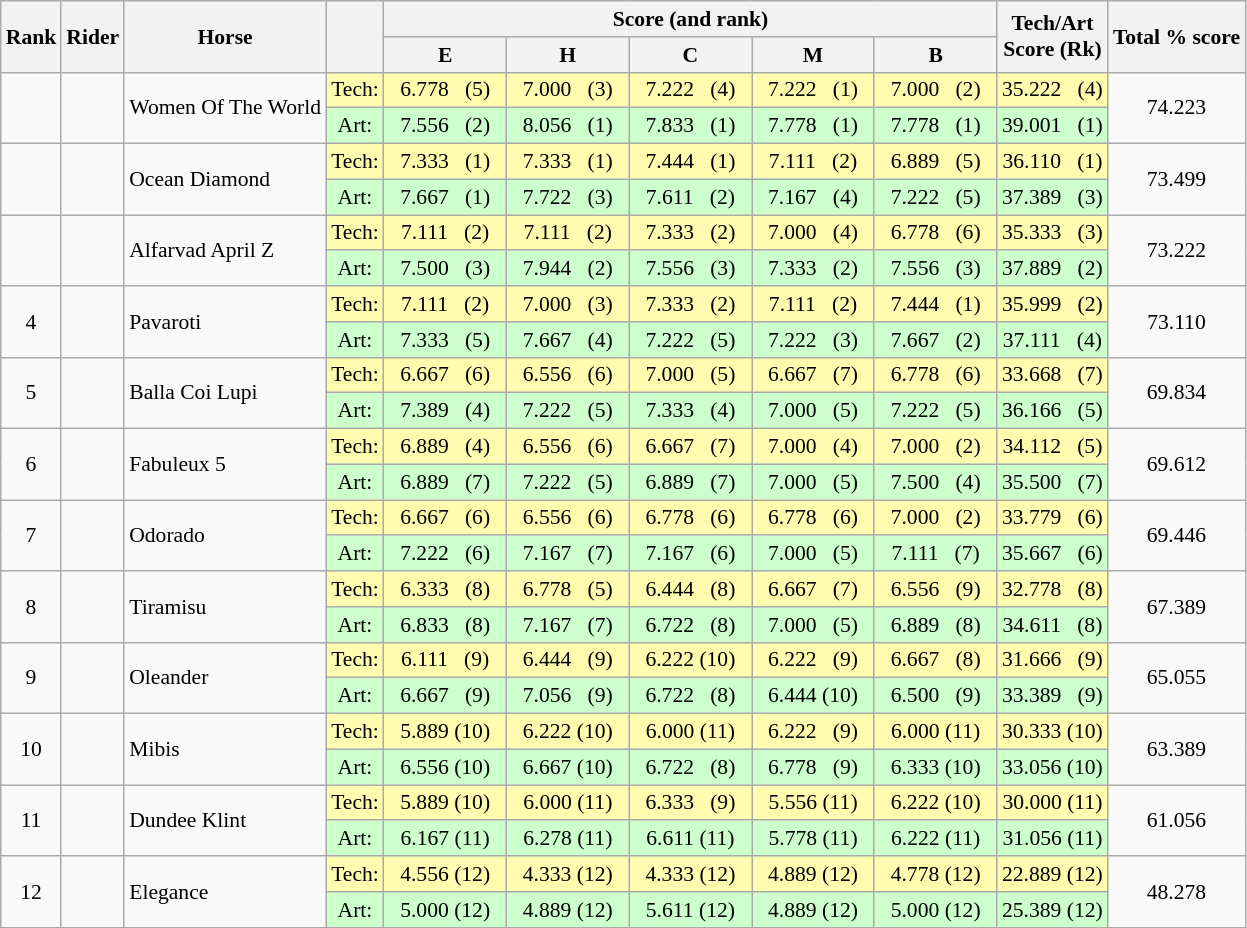<table class="wikitable" style="text-align:center; font-size:90%">
<tr>
<th rowspan=2>Rank</th>
<th rowspan=2>Rider</th>
<th rowspan=2>Horse</th>
<th rowspan=2></th>
<th colspan=5>Score (and rank)</th>
<th rowspan=2>Tech/Art<br>Score (Rk)</th>
<th rowspan=2>Total % score</th>
</tr>
<tr>
<th width=75>E</th>
<th width=75>H</th>
<th width=75>C</th>
<th width=75>M</th>
<th width=75>B</th>
</tr>
<tr>
<td rowspan="2"></td>
<td align=left rowspan="2"></td>
<td align=left rowspan="2">Women Of The World</td>
<td bgcolor="fffcaf">Tech:</td>
<td bgcolor="fffcaf">6.778   (5)</td>
<td bgcolor="fffcaf">7.000   (3)</td>
<td bgcolor="fffcaf">7.222   (4)</td>
<td bgcolor="fffcaf">7.222   (1)</td>
<td bgcolor="fffcaf">7.000   (2)</td>
<td bgcolor="fffcaf">35.222   (4)</td>
<td rowspan="2">74.223</td>
</tr>
<tr>
<td bgcolor="ccffcc">Art:</td>
<td bgcolor="ccffcc">7.556   (2)</td>
<td bgcolor="ccffcc">8.056   (1)</td>
<td bgcolor="ccffcc">7.833   (1)</td>
<td bgcolor="ccffcc">7.778   (1)</td>
<td bgcolor="ccffcc">7.778   (1)</td>
<td bgcolor="ccffcc">39.001   (1)</td>
</tr>
<tr>
<td rowspan="2"></td>
<td align=left rowspan="2"></td>
<td align=left rowspan="2">Ocean Diamond</td>
<td bgcolor="fffcaf">Tech:</td>
<td bgcolor="fffcaf">7.333   (1)</td>
<td bgcolor="fffcaf">7.333   (1)</td>
<td bgcolor="fffcaf">7.444   (1)</td>
<td bgcolor="fffcaf">7.111   (2)</td>
<td bgcolor="fffcaf">6.889   (5)</td>
<td bgcolor="fffcaf">36.110   (1)</td>
<td rowspan="2">73.499</td>
</tr>
<tr>
<td bgcolor="ccffcc">Art:</td>
<td bgcolor="ccffcc">7.667   (1)</td>
<td bgcolor="ccffcc">7.722   (3)</td>
<td bgcolor="ccffcc">7.611   (2)</td>
<td bgcolor="ccffcc">7.167   (4)</td>
<td bgcolor="ccffcc">7.222   (5)</td>
<td bgcolor="ccffcc">37.389   (3)</td>
</tr>
<tr>
<td rowspan="2"></td>
<td align=left rowspan="2"></td>
<td align=left rowspan="2">Alfarvad April Z</td>
<td bgcolor="fffcaf">Tech:</td>
<td bgcolor="fffcaf">7.111   (2)</td>
<td bgcolor="fffcaf">7.111   (2)</td>
<td bgcolor="fffcaf">7.333   (2)</td>
<td bgcolor="fffcaf">7.000   (4)</td>
<td bgcolor="fffcaf">6.778   (6)</td>
<td bgcolor="fffcaf">35.333   (3)</td>
<td rowspan="2">73.222</td>
</tr>
<tr>
<td bgcolor="ccffcc">Art:</td>
<td bgcolor="ccffcc">7.500   (3)</td>
<td bgcolor="ccffcc">7.944   (2)</td>
<td bgcolor="ccffcc">7.556   (3)</td>
<td bgcolor="ccffcc">7.333   (2)</td>
<td bgcolor="ccffcc">7.556   (3)</td>
<td bgcolor="ccffcc">37.889   (2)</td>
</tr>
<tr>
<td rowspan="2">4</td>
<td align=left rowspan="2"></td>
<td align=left rowspan="2">Pavaroti</td>
<td bgcolor="fffcaf">Tech:</td>
<td bgcolor="fffcaf">7.111   (2)</td>
<td bgcolor="fffcaf">7.000   (3)</td>
<td bgcolor="fffcaf">7.333   (2)</td>
<td bgcolor="fffcaf">7.111   (2)</td>
<td bgcolor="fffcaf">7.444   (1)</td>
<td bgcolor="fffcaf">35.999   (2)</td>
<td rowspan="2">73.110</td>
</tr>
<tr>
<td bgcolor="ccffcc">Art:</td>
<td bgcolor="ccffcc">7.333   (5)</td>
<td bgcolor="ccffcc">7.667   (4)</td>
<td bgcolor="ccffcc">7.222   (5)</td>
<td bgcolor="ccffcc">7.222   (3)</td>
<td bgcolor="ccffcc">7.667   (2)</td>
<td bgcolor="ccffcc">37.111   (4)</td>
</tr>
<tr>
<td rowspan="2">5</td>
<td align=left rowspan="2"></td>
<td align=left rowspan="2">Balla Coi Lupi</td>
<td bgcolor="fffcaf">Tech:</td>
<td bgcolor="fffcaf">6.667   (6)</td>
<td bgcolor="fffcaf">6.556   (6)</td>
<td bgcolor="fffcaf">7.000   (5)</td>
<td bgcolor="fffcaf">6.667   (7)</td>
<td bgcolor="fffcaf">6.778   (6)</td>
<td bgcolor="fffcaf">33.668   (7)</td>
<td rowspan="2">69.834</td>
</tr>
<tr>
<td bgcolor="ccffcc">Art:</td>
<td bgcolor="ccffcc">7.389   (4)</td>
<td bgcolor="ccffcc">7.222   (5)</td>
<td bgcolor="ccffcc">7.333   (4)</td>
<td bgcolor="ccffcc">7.000   (5)</td>
<td bgcolor="ccffcc">7.222   (5)</td>
<td bgcolor="ccffcc">36.166   (5)</td>
</tr>
<tr>
<td rowspan="2">6</td>
<td align=left rowspan="2"></td>
<td align=left rowspan="2">Fabuleux 5</td>
<td bgcolor="fffcaf">Tech:</td>
<td bgcolor="fffcaf">6.889   (4)</td>
<td bgcolor="fffcaf">6.556   (6)</td>
<td bgcolor="fffcaf">6.667   (7)</td>
<td bgcolor="fffcaf">7.000   (4)</td>
<td bgcolor="fffcaf">7.000   (2)</td>
<td bgcolor="fffcaf">34.112   (5)</td>
<td rowspan="2">69.612</td>
</tr>
<tr>
<td bgcolor="ccffcc">Art:</td>
<td bgcolor="ccffcc">6.889   (7)</td>
<td bgcolor="ccffcc">7.222   (5)</td>
<td bgcolor="ccffcc">6.889   (7)</td>
<td bgcolor="ccffcc">7.000   (5)</td>
<td bgcolor="ccffcc">7.500   (4)</td>
<td bgcolor="ccffcc">35.500   (7)</td>
</tr>
<tr>
<td rowspan="2">7</td>
<td align=left rowspan="2"></td>
<td align=left rowspan="2">Odorado</td>
<td bgcolor="fffcaf">Tech:</td>
<td bgcolor="fffcaf">6.667   (6)</td>
<td bgcolor="fffcaf">6.556   (6)</td>
<td bgcolor="fffcaf">6.778   (6)</td>
<td bgcolor="fffcaf">6.778   (6)</td>
<td bgcolor="fffcaf">7.000   (2)</td>
<td bgcolor="fffcaf">33.779   (6)</td>
<td rowspan="2">69.446</td>
</tr>
<tr>
<td bgcolor="ccffcc">Art:</td>
<td bgcolor="ccffcc">7.222   (6)</td>
<td bgcolor="ccffcc">7.167   (7)</td>
<td bgcolor="ccffcc">7.167   (6)</td>
<td bgcolor="ccffcc">7.000   (5)</td>
<td bgcolor="ccffcc">7.111   (7)</td>
<td bgcolor="ccffcc">35.667   (6)</td>
</tr>
<tr>
<td rowspan="2">8</td>
<td align=left rowspan="2"></td>
<td align=left rowspan="2">Tiramisu</td>
<td bgcolor="fffcaf">Tech:</td>
<td bgcolor="fffcaf">6.333   (8)</td>
<td bgcolor="fffcaf">6.778   (5)</td>
<td bgcolor="fffcaf">6.444   (8)</td>
<td bgcolor="fffcaf">6.667   (7)</td>
<td bgcolor="fffcaf">6.556   (9)</td>
<td bgcolor="fffcaf">32.778   (8)</td>
<td rowspan="2">67.389</td>
</tr>
<tr>
<td bgcolor="ccffcc">Art:</td>
<td bgcolor="ccffcc">6.833   (8)</td>
<td bgcolor="ccffcc">7.167   (7)</td>
<td bgcolor="ccffcc">6.722   (8)</td>
<td bgcolor="ccffcc">7.000   (5)</td>
<td bgcolor="ccffcc">6.889   (8)</td>
<td bgcolor="ccffcc">34.611   (8)</td>
</tr>
<tr>
<td rowspan="2">9</td>
<td align=left rowspan="2"></td>
<td align=left rowspan="2">Oleander</td>
<td bgcolor="fffcaf">Tech:</td>
<td bgcolor="fffcaf">6.111   (9)</td>
<td bgcolor="fffcaf">6.444   (9)</td>
<td bgcolor="fffcaf">6.222 (10)</td>
<td bgcolor="fffcaf">6.222   (9)</td>
<td bgcolor="fffcaf">6.667   (8)</td>
<td bgcolor="fffcaf">31.666   (9)</td>
<td rowspan="2">65.055</td>
</tr>
<tr>
<td bgcolor="ccffcc">Art:</td>
<td bgcolor="ccffcc">6.667   (9)</td>
<td bgcolor="ccffcc">7.056   (9)</td>
<td bgcolor="ccffcc">6.722   (8)</td>
<td bgcolor="ccffcc">6.444 (10)</td>
<td bgcolor="ccffcc">6.500   (9)</td>
<td bgcolor="ccffcc">33.389   (9)</td>
</tr>
<tr>
<td rowspan="2">10</td>
<td align=left rowspan="2"></td>
<td align=left rowspan="2">Mibis</td>
<td bgcolor="fffcaf">Tech:</td>
<td bgcolor="fffcaf">5.889 (10)</td>
<td bgcolor="fffcaf">6.222 (10)</td>
<td bgcolor="fffcaf">6.000 (11)</td>
<td bgcolor="fffcaf">6.222   (9)</td>
<td bgcolor="fffcaf">6.000 (11)</td>
<td bgcolor="fffcaf">30.333 (10)</td>
<td rowspan="2">63.389</td>
</tr>
<tr>
<td bgcolor="ccffcc">Art:</td>
<td bgcolor="ccffcc">6.556 (10)</td>
<td bgcolor="ccffcc">6.667 (10)</td>
<td bgcolor="ccffcc">6.722   (8)</td>
<td bgcolor="ccffcc">6.778   (9)</td>
<td bgcolor="ccffcc">6.333 (10)</td>
<td bgcolor="ccffcc">33.056 (10)</td>
</tr>
<tr>
<td rowspan="2">11</td>
<td align=left rowspan="2"></td>
<td align=left rowspan="2">Dundee Klint</td>
<td bgcolor="fffcaf">Tech:</td>
<td bgcolor="fffcaf">5.889 (10)</td>
<td bgcolor="fffcaf">6.000 (11)</td>
<td bgcolor="fffcaf">6.333   (9)</td>
<td bgcolor="fffcaf">5.556 (11)</td>
<td bgcolor="fffcaf">6.222 (10)</td>
<td bgcolor="fffcaf">30.000 (11)</td>
<td rowspan="2">61.056</td>
</tr>
<tr>
<td bgcolor="ccffcc">Art:</td>
<td bgcolor="ccffcc">6.167 (11)</td>
<td bgcolor="ccffcc">6.278 (11)</td>
<td bgcolor="ccffcc">6.611 (11)</td>
<td bgcolor="ccffcc">5.778 (11)</td>
<td bgcolor="ccffcc">6.222 (11)</td>
<td bgcolor="ccffcc">31.056 (11)</td>
</tr>
<tr>
<td rowspan="2">12</td>
<td align=left rowspan="2"></td>
<td align=left rowspan="2">Elegance</td>
<td bgcolor="fffcaf">Tech:</td>
<td bgcolor="fffcaf">4.556 (12)</td>
<td bgcolor="fffcaf">4.333 (12)</td>
<td bgcolor="fffcaf">4.333 (12)</td>
<td bgcolor="fffcaf">4.889 (12)</td>
<td bgcolor="fffcaf">4.778 (12)</td>
<td bgcolor="fffcaf">22.889 (12)</td>
<td rowspan="2">48.278</td>
</tr>
<tr>
<td bgcolor="ccffcc">Art:</td>
<td bgcolor="ccffcc">5.000 (12)</td>
<td bgcolor="ccffcc">4.889 (12)</td>
<td bgcolor="ccffcc">5.611 (12)</td>
<td bgcolor="ccffcc">4.889 (12)</td>
<td bgcolor="ccffcc">5.000 (12)</td>
<td bgcolor="ccffcc">25.389 (12)</td>
</tr>
</table>
